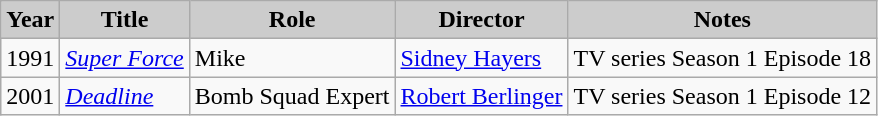<table class="wikitable">
<tr>
<th style="background: #CCCCCC;">Year</th>
<th style="background: #CCCCCC;">Title</th>
<th style="background: #CCCCCC;">Role</th>
<th style="background: #CCCCCC;">Director</th>
<th style="background: #CCCCCC;">Notes</th>
</tr>
<tr>
<td rowspan=1>1991</td>
<td><em><a href='#'>Super Force</a></em></td>
<td>Mike</td>
<td><a href='#'>Sidney Hayers</a></td>
<td>TV series Season 1 Episode 18</td>
</tr>
<tr>
<td rowspan=1>2001</td>
<td><em><a href='#'>Deadline</a></em></td>
<td>Bomb Squad Expert</td>
<td><a href='#'>Robert Berlinger</a></td>
<td>TV series Season 1 Episode 12</td>
</tr>
</table>
